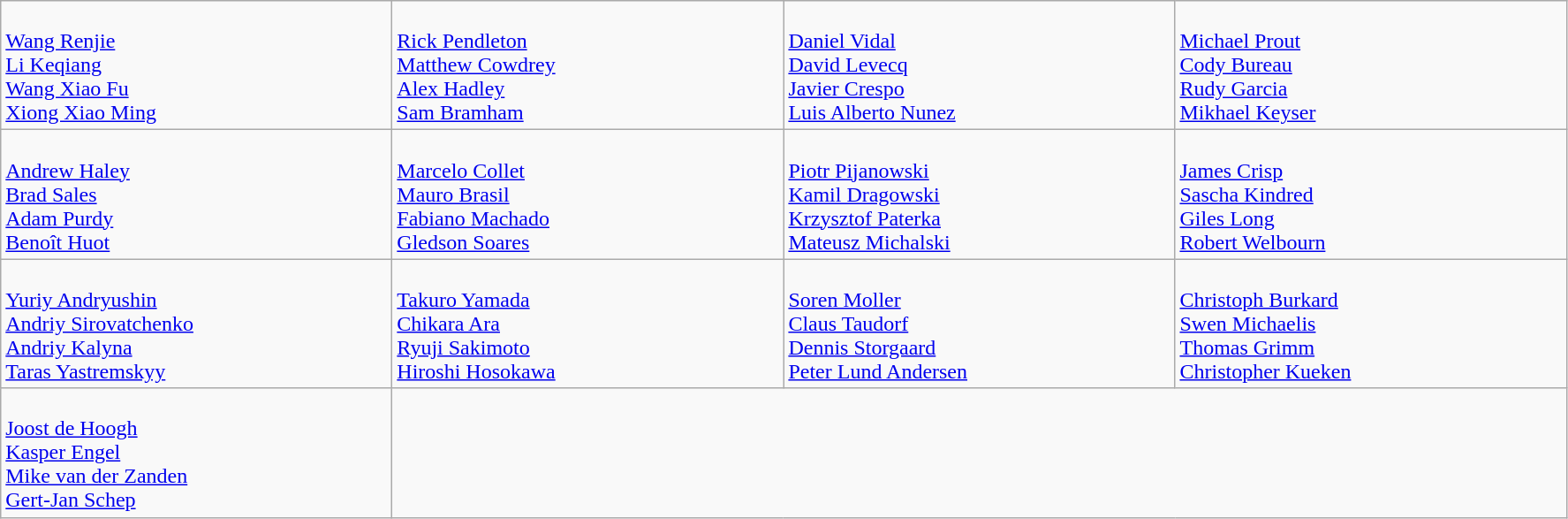<table class="wikitable">
<tr>
<td style="vertical-align:top; width:18em"><br><a href='#'>Wang Renjie</a><br><a href='#'>Li Keqiang</a><br><a href='#'>Wang Xiao Fu</a><br><a href='#'>Xiong Xiao Ming</a></td>
<td style="vertical-align:top; width:18em"><br><a href='#'>Rick Pendleton</a><br><a href='#'>Matthew Cowdrey</a><br><a href='#'>Alex Hadley</a><br><a href='#'>Sam Bramham</a></td>
<td style="vertical-align:top; width:18em"><br><a href='#'>Daniel Vidal</a><br><a href='#'>David Levecq</a><br><a href='#'>Javier Crespo</a><br><a href='#'>Luis Alberto Nunez</a></td>
<td style="vertical-align:top; width:18em"><br><a href='#'>Michael Prout</a><br><a href='#'>Cody Bureau</a><br><a href='#'>Rudy Garcia</a><br><a href='#'>Mikhael Keyser</a></td>
</tr>
<tr>
<td style="vertical-align:top; width:18em"><br><a href='#'>Andrew Haley</a><br><a href='#'>Brad Sales</a><br><a href='#'>Adam Purdy</a><br><a href='#'>Benoît Huot</a></td>
<td style="vertical-align:top; width:18em"><br><a href='#'>Marcelo Collet</a><br><a href='#'>Mauro Brasil</a><br><a href='#'>Fabiano Machado</a><br><a href='#'>Gledson Soares</a></td>
<td style="vertical-align:top; width:18em"><br><a href='#'>Piotr Pijanowski</a><br><a href='#'>Kamil Dragowski</a><br><a href='#'>Krzysztof Paterka</a><br><a href='#'>Mateusz Michalski</a></td>
<td style="vertical-align:top; width:18em"><br><a href='#'>James Crisp</a><br><a href='#'>Sascha Kindred</a><br><a href='#'>Giles Long</a><br><a href='#'>Robert Welbourn</a></td>
</tr>
<tr>
<td style="vertical-align:top; width:18em"><br><a href='#'>Yuriy Andryushin</a><br><a href='#'>Andriy Sirovatchenko</a><br><a href='#'>Andriy Kalyna</a><br><a href='#'>Taras Yastremskyy</a></td>
<td style="vertical-align:top; width:18em"><br><a href='#'>Takuro Yamada</a><br><a href='#'>Chikara Ara</a><br><a href='#'>Ryuji Sakimoto</a><br><a href='#'>Hiroshi Hosokawa</a></td>
<td style="vertical-align:top; width:18em"><br><a href='#'>Soren Moller</a><br><a href='#'>Claus Taudorf</a><br><a href='#'>Dennis Storgaard</a><br><a href='#'>Peter Lund Andersen</a></td>
<td style="vertical-align:top; width:18em"><br><a href='#'>Christoph Burkard</a><br><a href='#'>Swen Michaelis</a><br><a href='#'>Thomas Grimm</a><br><a href='#'>Christopher Kueken</a></td>
</tr>
<tr>
<td style="vertical-align:top; width:18em"><br><a href='#'>Joost de Hoogh</a><br><a href='#'>Kasper Engel</a><br><a href='#'>Mike van der Zanden</a><br><a href='#'>Gert-Jan Schep</a></td>
</tr>
</table>
